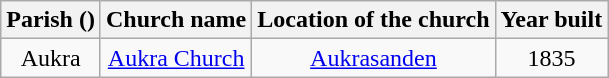<table class="wikitable" style="text-align:center">
<tr>
<th>Parish ()</th>
<th>Church name</th>
<th>Location of the church</th>
<th>Year built</th>
</tr>
<tr>
<td>Aukra</td>
<td><a href='#'>Aukra Church</a></td>
<td><a href='#'>Aukrasanden</a></td>
<td>1835</td>
</tr>
</table>
